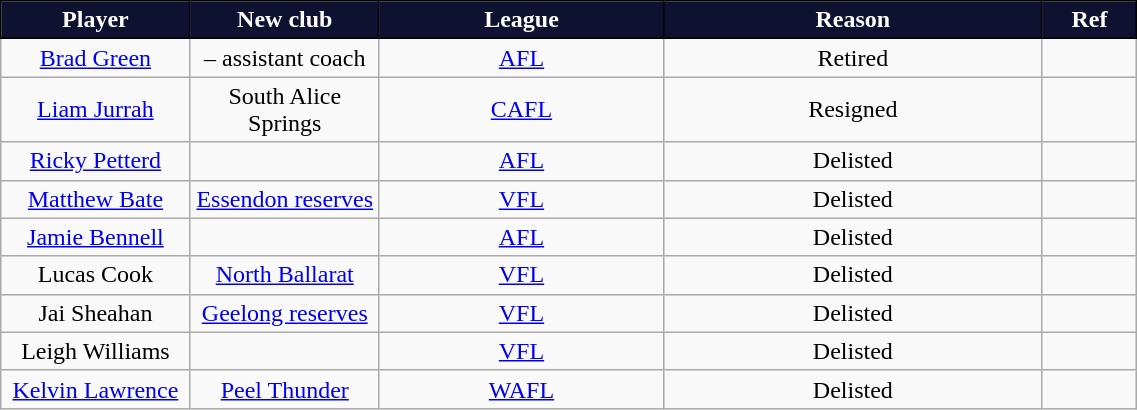<table class="wikitable" style="text-align:center; font-size:100%; width:60%;">
<tr style="color:#FFFFFF;">
<th style="background:#0F1131; border: solid black 1px; width: 10%">Player</th>
<th style="background:#0F1131; border: solid black 1px; width: 10%">New club</th>
<th style="background:#0F1131; border: solid black 1px; width: 15%">League</th>
<th style="background:#0F1131; border: solid black 1px; width: 20%">Reason</th>
<th style="background:#0F1131; border: solid black 1px; width: 5%">Ref</th>
</tr>
<tr>
<td><a href='#'>Brad Green</a></td>
<td> – assistant coach</td>
<td><a href='#'>AFL</a></td>
<td>Retired</td>
<td></td>
</tr>
<tr>
<td><a href='#'>Liam Jurrah</a></td>
<td>South Alice Springs</td>
<td><a href='#'>CAFL</a></td>
<td>Resigned</td>
<td></td>
</tr>
<tr>
<td><a href='#'>Ricky Petterd</a></td>
<td></td>
<td><a href='#'>AFL</a></td>
<td>Delisted</td>
<td></td>
</tr>
<tr>
<td><a href='#'>Matthew Bate</a></td>
<td><a href='#'>Essendon reserves</a></td>
<td><a href='#'>VFL</a></td>
<td>Delisted</td>
<td></td>
</tr>
<tr>
<td><a href='#'>Jamie Bennell</a></td>
<td></td>
<td><a href='#'>AFL</a></td>
<td>Delisted</td>
<td></td>
</tr>
<tr>
<td>Lucas Cook</td>
<td><a href='#'>North Ballarat</a></td>
<td><a href='#'>VFL</a></td>
<td>Delisted</td>
<td></td>
</tr>
<tr>
<td>Jai Sheahan</td>
<td><a href='#'>Geelong reserves</a></td>
<td><a href='#'>VFL</a></td>
<td>Delisted</td>
<td></td>
</tr>
<tr>
<td>Leigh Williams</td>
<td></td>
<td><a href='#'>VFL</a></td>
<td>Delisted</td>
<td></td>
</tr>
<tr>
<td><a href='#'>Kelvin Lawrence</a></td>
<td><a href='#'>Peel Thunder</a></td>
<td><a href='#'>WAFL</a></td>
<td>Delisted</td>
<td></td>
</tr>
</table>
